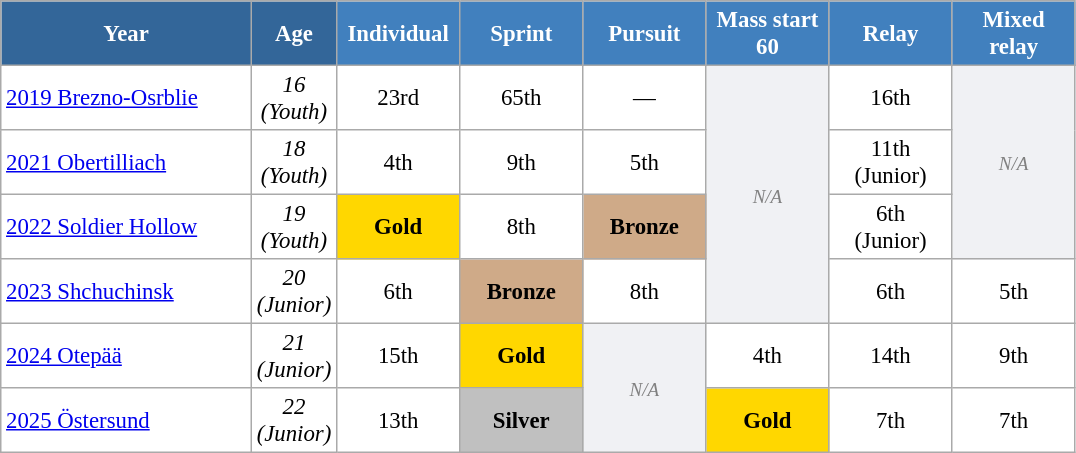<table class="wikitable" style="font-size:95%; text-align:center; border:grey solid 1px; border-collapse:collapse; background:#ffffff;">
<tr>
<th style="background-color:#369; color:white;    width:160px;">Year</th>
<th style="background-color:#369; color:white;    width:40px;">Age</th>
<th style="background-color:#4180be; color:white; width:75px;">Individual</th>
<th style="background-color:#4180be; color:white; width:75px;">Sprint</th>
<th style="background-color:#4180be; color:white; width:75px;">Pursuit</th>
<th style="background-color:#4180be; color:white; width:75px;">Mass start 60</th>
<th style="background-color:#4180be; color:white; width:75px;">Relay</th>
<th style="background-color:#4180be; color:white; width:75px;">Mixed relay</th>
</tr>
<tr>
<td align=left> <a href='#'>2019 Brezno-Osrblie</a></td>
<td><em>16 (Youth)</em></td>
<td>23rd</td>
<td>65th</td>
<td>—</td>
<td rowspan="4" style="background: #f0f1f4; color:gray; text-align:center;" class="table-na"><small><em>N/A</em></small></td>
<td>16th</td>
<td rowspan="3" style="background: #f0f1f4; color:gray; text-align:center;" class="table-na"><small><em>N/A</em></small></td>
</tr>
<tr>
<td align=left> <a href='#'>2021 Obertilliach</a></td>
<td><em>18  (Youth)</em></td>
<td>4th</td>
<td>9th</td>
<td>5th</td>
<td>11th<br>(Junior)</td>
</tr>
<tr>
<td align=left> <a href='#'>2022 Soldier Hollow</a></td>
<td><em>19 (Youth)</em></td>
<td style="background:gold"><strong>Gold</strong></td>
<td>8th</td>
<td style="background:#cfaa88;"><strong>Bronze</strong></td>
<td>6th<br>(Junior)</td>
</tr>
<tr>
<td align=left> <a href='#'>2023 Shchuchinsk</a></td>
<td><em>20 (Junior)</em></td>
<td>6th</td>
<td style="background:#cfaa88;"><strong>Bronze</strong></td>
<td>8th</td>
<td>6th</td>
<td>5th</td>
</tr>
<tr>
<td align=left> <a href='#'>2024 Otepää</a></td>
<td><em>21 (Junior)</em></td>
<td>15th</td>
<td style="background:gold"><strong>Gold</strong></td>
<td rowspan="2" style="background: #f0f1f4; color:gray; text-align:center;" class="table-na"><small><em>N/A</em></small></td>
<td>4th</td>
<td>14th</td>
<td>9th</td>
</tr>
<tr>
<td align=left> <a href='#'>2025 Östersund</a></td>
<td><em>22 (Junior)</em></td>
<td>13th</td>
<td style="background:silver"><strong>Silver</strong></td>
<td style="background:gold"><strong>Gold</strong></td>
<td>7th</td>
<td>7th</td>
</tr>
</table>
